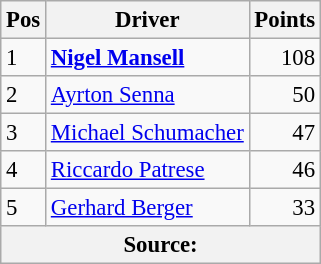<table class="wikitable" style="font-size: 95%;">
<tr>
<th>Pos</th>
<th>Driver</th>
<th>Points</th>
</tr>
<tr>
<td>1</td>
<td> <strong><a href='#'>Nigel Mansell</a></strong></td>
<td align="right">108</td>
</tr>
<tr>
<td>2</td>
<td> <a href='#'>Ayrton Senna</a></td>
<td align="right">50</td>
</tr>
<tr>
<td>3</td>
<td> <a href='#'>Michael Schumacher</a></td>
<td align="right">47</td>
</tr>
<tr>
<td>4</td>
<td> <a href='#'>Riccardo Patrese</a></td>
<td align="right">46</td>
</tr>
<tr>
<td>5</td>
<td> <a href='#'>Gerhard Berger</a></td>
<td align="right">33</td>
</tr>
<tr>
<th colspan=4>Source:</th>
</tr>
</table>
